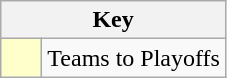<table class="wikitable" style="text-align: center;">
<tr>
<th colspan=2>Key</th>
</tr>
<tr>
<td style="background:#ffc; width:20px;"></td>
<td align=left>Teams to Playoffs</td>
</tr>
</table>
